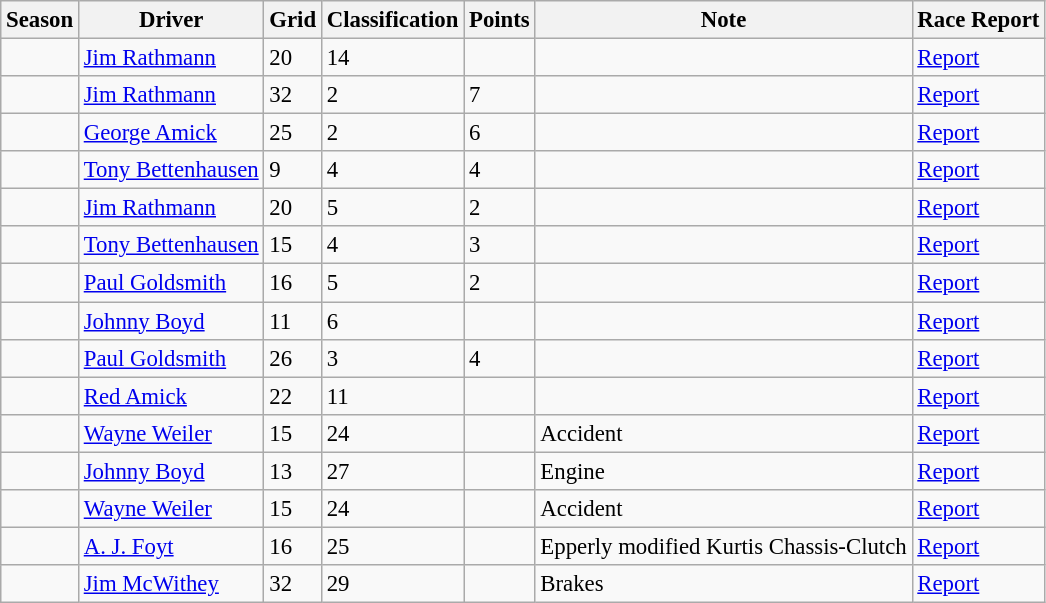<table class="wikitable" style="font-size: 95%;">
<tr>
<th>Season</th>
<th>Driver</th>
<th>Grid</th>
<th>Classification</th>
<th>Points</th>
<th>Note</th>
<th>Race Report</th>
</tr>
<tr>
<td></td>
<td><a href='#'>Jim Rathmann</a></td>
<td>20</td>
<td>14</td>
<td></td>
<td></td>
<td><a href='#'>Report</a></td>
</tr>
<tr>
<td></td>
<td><a href='#'>Jim Rathmann</a></td>
<td>32</td>
<td>2</td>
<td>7</td>
<td></td>
<td><a href='#'>Report</a></td>
</tr>
<tr>
<td></td>
<td><a href='#'>George Amick</a></td>
<td>25</td>
<td>2</td>
<td>6</td>
<td></td>
<td><a href='#'>Report</a></td>
</tr>
<tr>
<td></td>
<td><a href='#'>Tony Bettenhausen</a></td>
<td>9</td>
<td>4</td>
<td>4</td>
<td></td>
<td><a href='#'>Report</a></td>
</tr>
<tr>
<td></td>
<td><a href='#'>Jim Rathmann</a></td>
<td>20</td>
<td>5</td>
<td>2</td>
<td></td>
<td><a href='#'>Report</a></td>
</tr>
<tr>
<td></td>
<td><a href='#'>Tony Bettenhausen</a></td>
<td>15</td>
<td>4</td>
<td>3</td>
<td></td>
<td><a href='#'>Report</a></td>
</tr>
<tr>
<td></td>
<td><a href='#'>Paul Goldsmith</a></td>
<td>16</td>
<td>5</td>
<td>2</td>
<td></td>
<td><a href='#'>Report</a></td>
</tr>
<tr>
<td></td>
<td><a href='#'>Johnny Boyd</a></td>
<td>11</td>
<td>6</td>
<td></td>
<td></td>
<td><a href='#'>Report</a></td>
</tr>
<tr>
<td></td>
<td><a href='#'>Paul Goldsmith</a></td>
<td>26</td>
<td>3</td>
<td>4</td>
<td></td>
<td><a href='#'>Report</a></td>
</tr>
<tr>
<td></td>
<td><a href='#'>Red Amick</a></td>
<td>22</td>
<td>11</td>
<td></td>
<td></td>
<td><a href='#'>Report</a></td>
</tr>
<tr>
<td></td>
<td><a href='#'>Wayne Weiler</a></td>
<td>15</td>
<td>24</td>
<td></td>
<td>Accident</td>
<td><a href='#'>Report</a></td>
</tr>
<tr>
<td></td>
<td><a href='#'>Johnny Boyd</a></td>
<td>13</td>
<td>27</td>
<td></td>
<td>Engine</td>
<td><a href='#'>Report</a></td>
</tr>
<tr>
<td></td>
<td><a href='#'>Wayne Weiler</a></td>
<td>15</td>
<td>24</td>
<td></td>
<td>Accident</td>
<td><a href='#'>Report</a></td>
</tr>
<tr>
<td></td>
<td><a href='#'>A. J. Foyt</a></td>
<td>16</td>
<td>25</td>
<td></td>
<td>Epperly modified Kurtis Chassis-Clutch</td>
<td><a href='#'>Report</a></td>
</tr>
<tr>
<td></td>
<td><a href='#'>Jim McWithey</a></td>
<td>32</td>
<td>29</td>
<td></td>
<td>Brakes</td>
<td><a href='#'>Report</a></td>
</tr>
</table>
